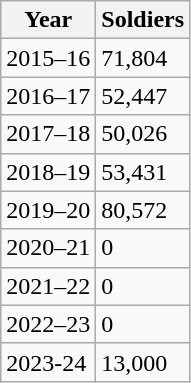<table class="wikitable floatright sortable">
<tr>
<th>Year</th>
<th>Soldiers</th>
</tr>
<tr>
<td>2015–16</td>
<td>71,804</td>
</tr>
<tr>
<td>2016–17</td>
<td>52,447</td>
</tr>
<tr>
<td>2017–18</td>
<td>50,026</td>
</tr>
<tr>
<td>2018–19</td>
<td>53,431</td>
</tr>
<tr>
<td>2019–20</td>
<td>80,572</td>
</tr>
<tr>
<td>2020–21</td>
<td>0</td>
</tr>
<tr>
<td>2021–22</td>
<td>0</td>
</tr>
<tr>
<td>2022–23</td>
<td>0</td>
</tr>
<tr>
<td>2023-24</td>
<td>13,000</td>
</tr>
</table>
